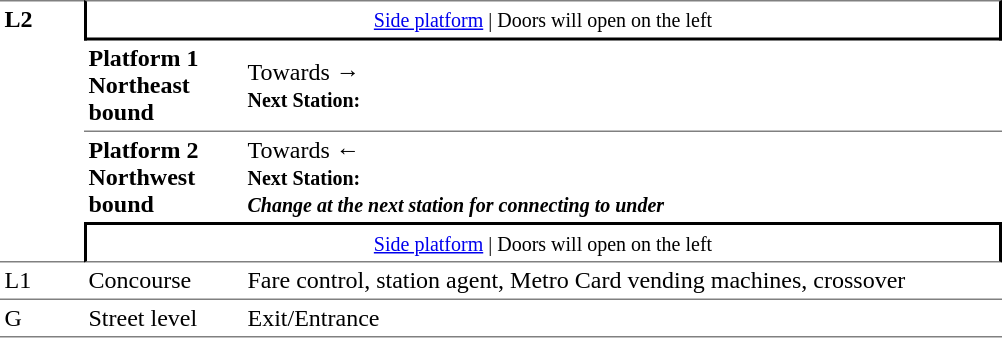<table table border=0 cellspacing=0 cellpadding=3>
<tr>
<td style="border-top:solid 1px grey;border-bottom:solid 1px grey;" width=50 rowspan=4 valign=top><strong>L2</strong></td>
<td style="border-top:solid 1px grey;border-right:solid 2px black;border-left:solid 2px black;border-bottom:solid 2px black;text-align:center;" colspan=2><small><a href='#'>Side platform</a> | Doors will open on the left </small></td>
</tr>
<tr>
<td style="border-bottom:solid 1px grey;" width=100><span><strong>Platform 1</strong><br><strong>Northeast bound</strong></span></td>
<td style="border-bottom:solid 1px grey;" width=500>Towards → <br><small><strong>Next Station:</strong> </small></td>
</tr>
<tr>
<td><span><strong>Platform 2</strong><br><strong>Northwest bound</strong></span></td>
<td><span></span>Towards ← <br><small><strong>Next Station:</strong> </small><br><small><strong><em>Change at the next station for connecting to  under <strong><em></small></td>
</tr>
<tr>
<td style="border-top:solid 2px black;border-right:solid 2px black;border-left:solid 2px black;border-bottom:solid 1px grey;text-align:center;" colspan=2><small><a href='#'>Side platform</a> | Doors will open on the left </small></td>
</tr>
<tr>
<td valign=top></strong>L1<strong></td>
<td valign=top>Concourse</td>
<td valign=top>Fare control, station agent, Metro Card vending machines, crossover</td>
</tr>
<tr>
<td style="border-bottom:solid 1px grey;border-top:solid 1px grey;" width=50 valign=top></strong>G<strong></td>
<td style="border-top:solid 1px grey;border-bottom:solid 1px grey;" width=100 valign=top>Street level</td>
<td style="border-top:solid 1px grey;border-bottom:solid 1px grey;" width=500 valign=top>Exit/Entrance</td>
</tr>
</table>
